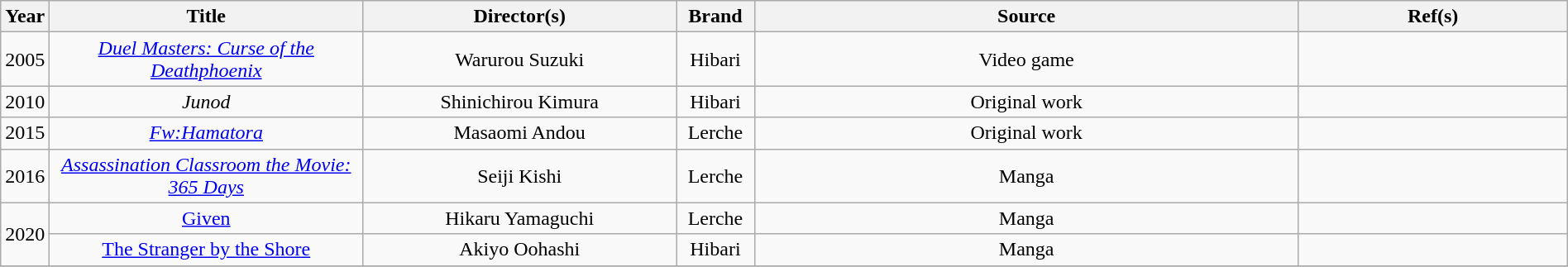<table class="wikitable sortable" style="text-align:center; margin:auto; ">
<tr>
<th scope="col" class="unsortable" width=10>Year</th>
<th scope="col" width=20%>Title</th>
<th scope="col" width=20%>Director(s)</th>
<th scope="col" width=5%>Brand</th>
<th scope="col">Source</th>
<th scope="col" class="unsortable">Ref(s)</th>
</tr>
<tr>
<td>2005</td>
<td><em><a href='#'>Duel Masters: Curse of the Deathphoenix</a></em></td>
<td>Warurou Suzuki</td>
<td>Hibari</td>
<td>Video game</td>
<td></td>
</tr>
<tr>
<td>2010</td>
<td><em>Junod</em></td>
<td>Shinichirou Kimura</td>
<td>Hibari</td>
<td>Original work</td>
<td></td>
</tr>
<tr>
<td>2015</td>
<td><em><a href='#'>Fw:Hamatora</a></em></td>
<td>Masaomi Andou</td>
<td>Lerche</td>
<td>Original work</td>
<td></td>
</tr>
<tr>
<td>2016</td>
<td><em><a href='#'>Assassination Classroom the Movie: 365 Days</a></td>
<td>Seiji Kishi</td>
<td>Lerche</td>
<td>Manga</td>
<td></td>
</tr>
<tr>
<td rowspan="2">2020</td>
<td></em><a href='#'>Given</a><em></td>
<td>Hikaru Yamaguchi</td>
<td>Lerche</td>
<td>Manga</td>
<td></td>
</tr>
<tr>
<td></em><a href='#'>The Stranger by the Shore</a><em></td>
<td>Akiyo Oohashi</td>
<td>Hibari</td>
<td>Manga</td>
<td></td>
</tr>
<tr>
</tr>
</table>
